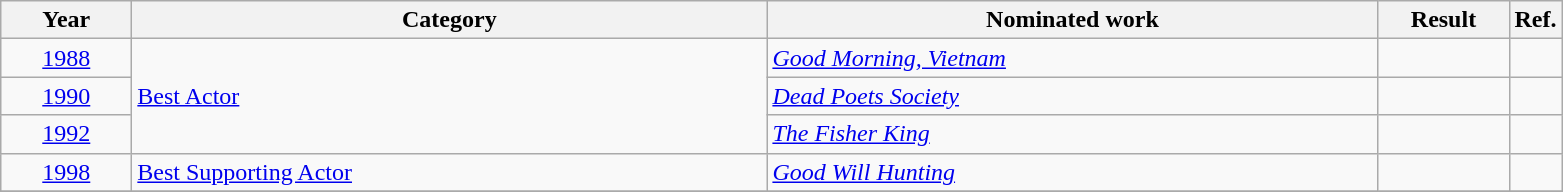<table class=wikitable>
<tr>
<th scope="col" style="width:5em;">Year</th>
<th scope="col" style="width:26em;">Category</th>
<th scope="col" style="width:25em;">Nominated work</th>
<th scope="col" style="width:5em;">Result</th>
<th>Ref.</th>
</tr>
<tr>
<td style="text-align:center;"><a href='#'>1988</a></td>
<td rowspan=3><a href='#'>Best Actor</a></td>
<td><em><a href='#'>Good Morning, Vietnam</a></em></td>
<td></td>
<td style="text-align:center;"></td>
</tr>
<tr>
<td style="text-align:center;"><a href='#'>1990</a></td>
<td><em><a href='#'>Dead Poets Society</a></em></td>
<td></td>
<td style="text-align:center;"></td>
</tr>
<tr>
<td style="text-align:center;"><a href='#'>1992</a></td>
<td><em><a href='#'>The Fisher King</a></em></td>
<td></td>
<td style="text-align:center;"></td>
</tr>
<tr>
<td style="text-align:center;"><a href='#'>1998</a></td>
<td><a href='#'>Best Supporting Actor</a></td>
<td><em><a href='#'>Good Will Hunting</a></em></td>
<td></td>
<td style="text-align:center;"></td>
</tr>
<tr>
</tr>
</table>
